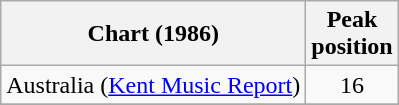<table class="wikitable">
<tr>
<th>Chart (1986)</th>
<th>Peak<br>position</th>
</tr>
<tr>
<td>Australia (<a href='#'>Kent Music Report</a>)</td>
<td align="center">16</td>
</tr>
<tr>
</tr>
</table>
